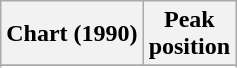<table class="wikitable sortable">
<tr>
<th align="left">Chart (1990)</th>
<th align="center">Peak<br>position</th>
</tr>
<tr>
</tr>
<tr>
</tr>
</table>
